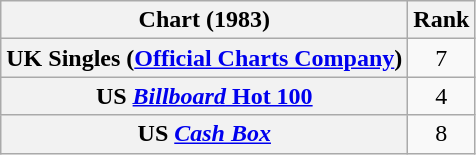<table class="wikitable sortable plainrowheaders" style="text-align:center">
<tr>
<th>Chart (1983)</th>
<th>Rank</th>
</tr>
<tr>
<th scope="row">UK Singles (<a href='#'>Official Charts Company</a>)</th>
<td>7</td>
</tr>
<tr>
<th scope="row">US <a href='#'><em>Billboard</em> Hot 100</a></th>
<td>4</td>
</tr>
<tr>
<th scope="row">US <em><a href='#'>Cash Box</a></em></th>
<td>8</td>
</tr>
</table>
